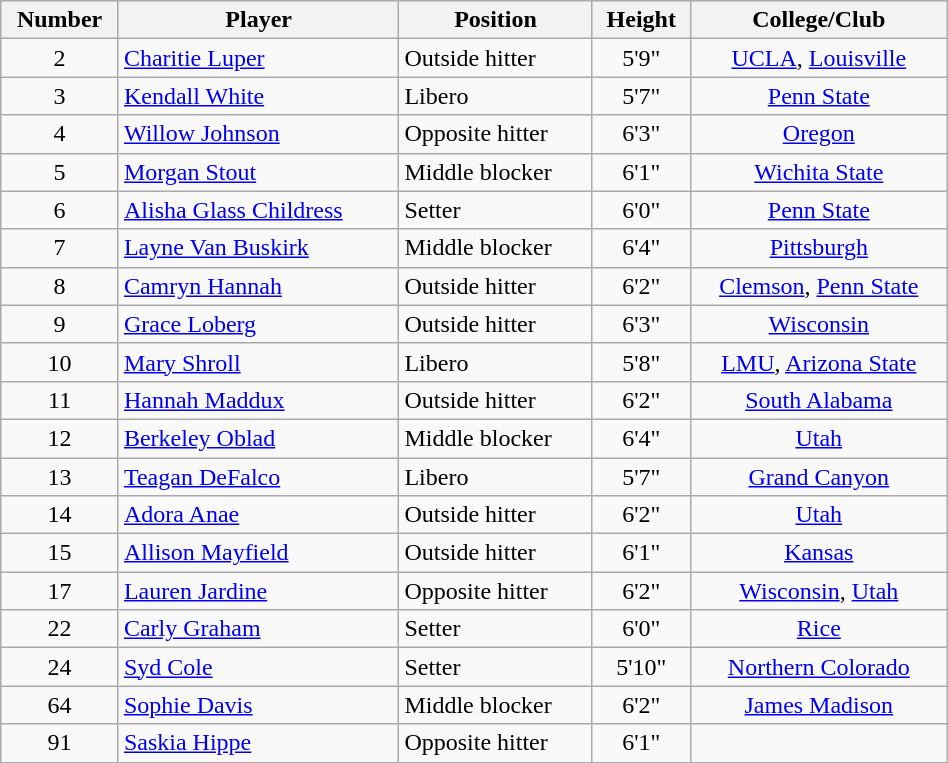<table class="wikitable" style="width:50%;">
<tr>
<th>Number</th>
<th>Player</th>
<th>Position</th>
<th>Height</th>
<th>College/Club</th>
</tr>
<tr>
<td align="center">2</td>
<td> <a href='#'>Charitie Luper</a></td>
<td>Outside hitter</td>
<td align="center">5'9"</td>
<td align=center><a href='#'>UCLA</a>, <a href='#'>Louisville</a></td>
</tr>
<tr>
<td align="center">3</td>
<td> <a href='#'>Kendall White</a></td>
<td>Libero</td>
<td align="center">5'7"</td>
<td align=center><a href='#'>Penn State</a></td>
</tr>
<tr>
<td align="center">4</td>
<td> <a href='#'>Willow Johnson</a></td>
<td>Opposite hitter</td>
<td align="center">6'3"</td>
<td align=center><a href='#'>Oregon</a></td>
</tr>
<tr>
<td align="center">5</td>
<td> <a href='#'>Morgan Stout</a></td>
<td>Middle blocker</td>
<td align="center">6'1"</td>
<td align=center><a href='#'>Wichita State</a></td>
</tr>
<tr>
<td align="center">6</td>
<td> <a href='#'>Alisha Glass Childress</a></td>
<td>Setter</td>
<td align="center">6'0"</td>
<td align=center><a href='#'>Penn State</a></td>
</tr>
<tr>
<td align=center>7</td>
<td> <a href='#'>Layne Van Buskirk</a></td>
<td>Middle blocker</td>
<td align=center>6'4"</td>
<td align=center><a href='#'>Pittsburgh</a></td>
</tr>
<tr>
<td align="center">8</td>
<td> <a href='#'>Camryn Hannah</a></td>
<td>Outside hitter</td>
<td align="center">6'2"</td>
<td align=center><a href='#'>Clemson</a>, <a href='#'>Penn State</a></td>
</tr>
<tr>
<td align="center">9</td>
<td> <a href='#'>Grace Loberg</a></td>
<td>Outside hitter</td>
<td align="center">6'3"</td>
<td align=center><a href='#'>Wisconsin</a></td>
</tr>
<tr>
<td align="center">10</td>
<td> <a href='#'>Mary Shroll</a></td>
<td>Libero</td>
<td align="center">5'8"</td>
<td align=center><a href='#'>LMU</a>, <a href='#'>Arizona State</a></td>
</tr>
<tr>
<td align=center>11</td>
<td> <a href='#'>Hannah Maddux</a></td>
<td>Outside hitter</td>
<td align=center>6'2"</td>
<td align=center><a href='#'>South Alabama</a></td>
</tr>
<tr>
<td align=center>12</td>
<td> <a href='#'>Berkeley Oblad</a></td>
<td>Middle blocker</td>
<td align=center>6'4"</td>
<td align=center><a href='#'>Utah</a></td>
</tr>
<tr>
<td align="center">13</td>
<td> <a href='#'>Teagan DeFalco</a></td>
<td>Libero</td>
<td align="center">5'7"</td>
<td align=center><a href='#'>Grand Canyon</a></td>
</tr>
<tr>
<td align=center>14</td>
<td> <a href='#'>Adora Anae</a></td>
<td>Outside hitter</td>
<td align=center>6'2"</td>
<td align=center><a href='#'>Utah</a></td>
</tr>
<tr>
<td align="center">15</td>
<td> <a href='#'>Allison Mayfield</a></td>
<td>Outside hitter</td>
<td align="center">6'1"</td>
<td align=center><a href='#'>Kansas</a></td>
</tr>
<tr>
<td align="center">17</td>
<td> <a href='#'>Lauren Jardine</a></td>
<td>Opposite hitter</td>
<td align="center">6'2"</td>
<td align=center><a href='#'>Wisconsin</a>, <a href='#'>Utah</a></td>
</tr>
<tr>
<td align="center">22</td>
<td> <a href='#'>Carly Graham</a></td>
<td>Setter</td>
<td align="center">6'0"</td>
<td align=center><a href='#'>Rice</a></td>
</tr>
<tr>
<td align="center">24</td>
<td> <a href='#'>Syd Cole</a></td>
<td>Setter</td>
<td align="center">5'10"</td>
<td align=center><a href='#'>Northern Colorado</a></td>
</tr>
<tr>
<td align="center">64</td>
<td> <a href='#'>Sophie Davis</a></td>
<td>Middle blocker</td>
<td align="center">6'2"</td>
<td align=center><a href='#'>James Madison</a></td>
</tr>
<tr>
<td align=center>91</td>
<td> <a href='#'>Saskia Hippe</a></td>
<td>Opposite hitter</td>
<td align=center>6'1"</td>
</tr>
</table>
